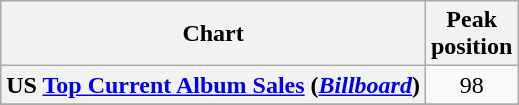<table class="wikitable plainrowheaders sortable" style="text-align:center;" border="1">
<tr>
<th scope="col">Chart</th>
<th scope="col">Peak<br>position</th>
</tr>
<tr>
<th scope="row">US <a href='#'>Top Current Album Sales</a> (<em><a href='#'>Billboard</a></em>)</th>
<td>98</td>
</tr>
<tr>
</tr>
</table>
